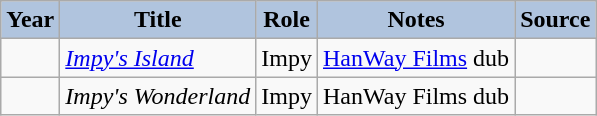<table class="wikitable sortable plainrowheaders">
<tr>
<th style="background:#b0c4de;">Year</th>
<th style="background:#b0c4de;">Title</th>
<th style="background:#b0c4de;">Role</th>
<th style="background:#b0c4de;" class="unsortable">Notes</th>
<th style="background:#b0c4de;" class="unsortable">Source</th>
</tr>
<tr>
<td></td>
<td><em><a href='#'>Impy's Island</a></em></td>
<td>Impy</td>
<td><a href='#'>HanWay Films</a> dub</td>
<td></td>
</tr>
<tr>
<td></td>
<td><em>Impy's Wonderland</em></td>
<td>Impy</td>
<td>HanWay Films dub</td>
<td></td>
</tr>
</table>
